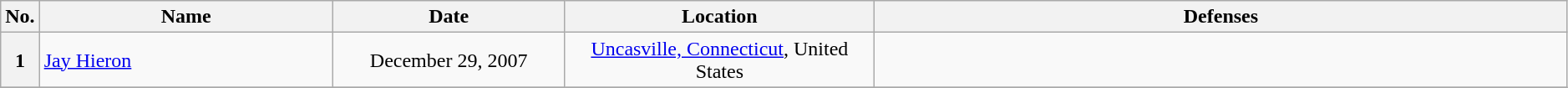<table class="wikitable" width="99%" style="text-align:center;">
<tr>
<th width=1%>No.</th>
<th width=19%>Name</th>
<th width=15%>Date</th>
<th width=20%>Location</th>
<th width=45%>Defenses</th>
</tr>
<tr>
<th>1</th>
<td align="left"> <a href='#'>Jay Hieron</a><br></td>
<td>December 29, 2007</td>
<td><a href='#'>Uncasville, Connecticut</a>, United States</td>
<td align="left"><br></td>
</tr>
<tr>
</tr>
</table>
